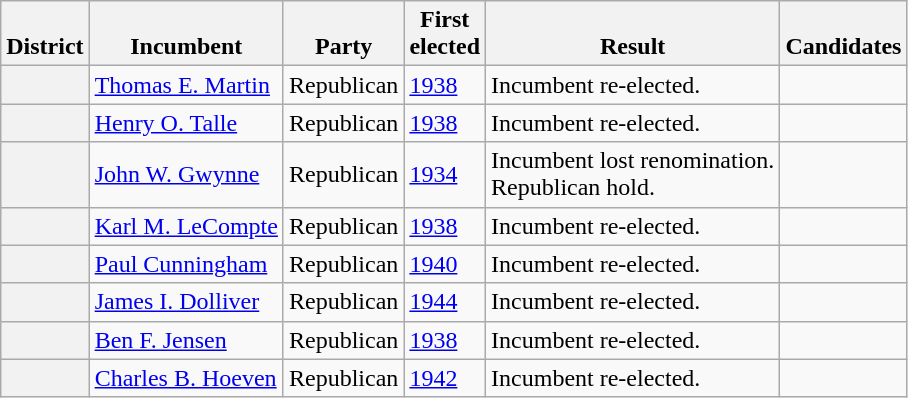<table class=wikitable>
<tr valign=bottom>
<th>District</th>
<th>Incumbent</th>
<th>Party</th>
<th>First<br>elected</th>
<th>Result</th>
<th>Candidates</th>
</tr>
<tr>
<th></th>
<td><a href='#'>Thomas E. Martin</a></td>
<td>Republican</td>
<td><a href='#'>1938</a></td>
<td>Incumbent re-elected.</td>
<td nowrap></td>
</tr>
<tr>
<th></th>
<td><a href='#'>Henry O. Talle</a></td>
<td>Republican</td>
<td><a href='#'>1938</a></td>
<td>Incumbent re-elected.</td>
<td nowrap></td>
</tr>
<tr>
<th></th>
<td><a href='#'>John W. Gwynne</a></td>
<td>Republican</td>
<td><a href='#'>1934</a></td>
<td>Incumbent lost renomination.<br>Republican hold.</td>
<td nowrap></td>
</tr>
<tr>
<th></th>
<td><a href='#'>Karl M. LeCompte</a></td>
<td>Republican</td>
<td><a href='#'>1938</a></td>
<td>Incumbent re-elected.</td>
<td nowrap></td>
</tr>
<tr>
<th></th>
<td><a href='#'>Paul Cunningham</a></td>
<td>Republican</td>
<td><a href='#'>1940</a></td>
<td>Incumbent re-elected.</td>
<td nowrap></td>
</tr>
<tr>
<th></th>
<td><a href='#'>James I. Dolliver</a></td>
<td>Republican</td>
<td><a href='#'>1944</a></td>
<td>Incumbent re-elected.</td>
<td nowrap></td>
</tr>
<tr>
<th></th>
<td><a href='#'>Ben F. Jensen</a></td>
<td>Republican</td>
<td><a href='#'>1938</a></td>
<td>Incumbent re-elected.</td>
<td nowrap></td>
</tr>
<tr>
<th></th>
<td><a href='#'>Charles B. Hoeven</a></td>
<td>Republican</td>
<td><a href='#'>1942</a></td>
<td>Incumbent re-elected.</td>
<td nowrap></td>
</tr>
</table>
